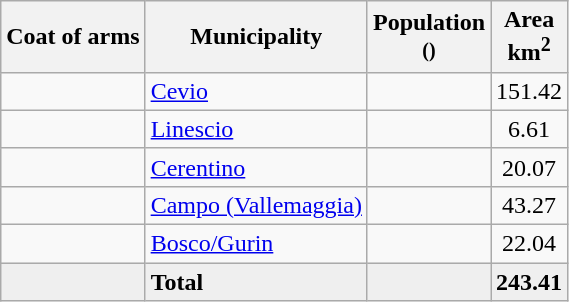<table class="wikitable">
<tr>
<th>Coat of arms</th>
<th>Municipality</th>
<th>Population<br><small>()</small></th>
<th>Area <br>km<sup>2</sup></th>
</tr>
<tr>
<td></td>
<td><a href='#'>Cevio</a></td>
<td align="center"></td>
<td align="center">151.42</td>
</tr>
<tr>
<td></td>
<td><a href='#'>Linescio</a></td>
<td align="center"></td>
<td align="center">6.61</td>
</tr>
<tr>
<td></td>
<td><a href='#'>Cerentino</a></td>
<td align="center"></td>
<td align="center">20.07</td>
</tr>
<tr>
<td></td>
<td><a href='#'>Campo (Vallemaggia)</a></td>
<td align="center"></td>
<td align="center">43.27</td>
</tr>
<tr>
<td></td>
<td><a href='#'>Bosco/Gurin</a></td>
<td align="center"></td>
<td align="center">22.04</td>
</tr>
<tr>
<td bgcolor="#EFEFEF"></td>
<td bgcolor="#EFEFEF"><strong>Total</strong></td>
<td bgcolor="#EFEFEF" align="center"></td>
<td bgcolor="#EFEFEF" align="center"><strong>243.41</strong></td>
</tr>
</table>
